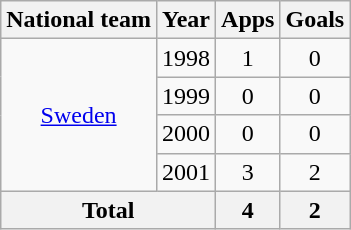<table class="wikitable" style="text-align:center">
<tr>
<th>National team</th>
<th>Year</th>
<th>Apps</th>
<th>Goals</th>
</tr>
<tr>
<td rowspan="4"><a href='#'>Sweden</a></td>
<td>1998</td>
<td>1</td>
<td>0</td>
</tr>
<tr>
<td>1999</td>
<td>0</td>
<td>0</td>
</tr>
<tr>
<td>2000</td>
<td>0</td>
<td>0</td>
</tr>
<tr>
<td>2001</td>
<td>3</td>
<td>2</td>
</tr>
<tr>
<th colspan="2">Total</th>
<th>4</th>
<th>2</th>
</tr>
</table>
